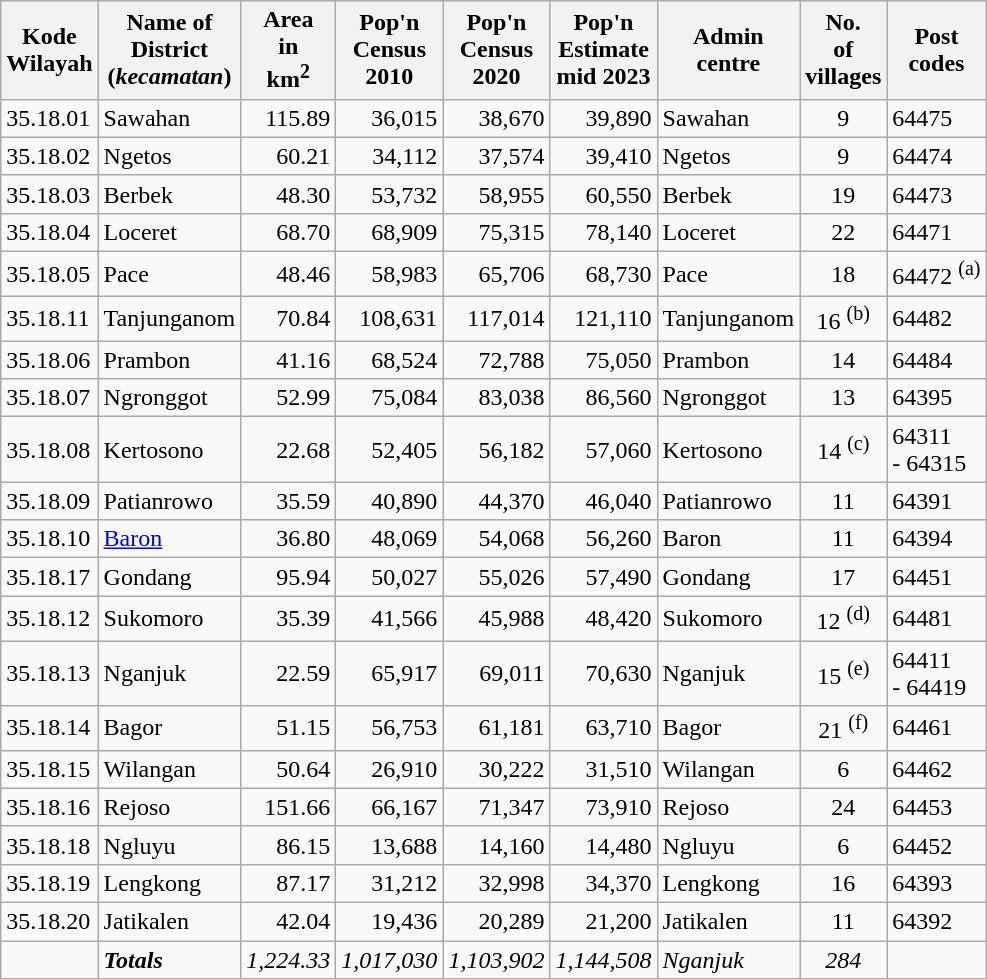<table class="sortable wikitable">
<tr>
<th>Kode <br>Wilayah</th>
<th>Name of<br>District<br>(<em>kecamatan</em>)</th>
<th>Area <br> in <br>km<sup>2</sup></th>
<th>Pop'n<br>Census<br>2010</th>
<th>Pop'n<br>Census<br>2020</th>
<th>Pop'n<br>Estimate<br>mid 2023</th>
<th>Admin<br>centre</th>
<th>No.<br>of<br>villages</th>
<th>Post<br>codes</th>
</tr>
<tr>
<td>35.18.01</td>
<td>Sawahan</td>
<td align="right">115.89</td>
<td align="right">36,015</td>
<td align="right">38,670</td>
<td align="right">39,890</td>
<td>Sawahan</td>
<td align="center">9</td>
<td>64475</td>
</tr>
<tr>
<td>35.18.02</td>
<td>Ngetos</td>
<td align="right">60.21</td>
<td align="right">34,112</td>
<td align="right">37,574</td>
<td align="right">39,410</td>
<td>Ngetos</td>
<td align="center">9</td>
<td>64474</td>
</tr>
<tr>
<td>35.18.03</td>
<td>Berbek</td>
<td align="right">48.30</td>
<td align="right">53,732</td>
<td align="right">58,955</td>
<td align="right">60,550</td>
<td>Berbek</td>
<td align="center">19</td>
<td>64473</td>
</tr>
<tr>
<td>35.18.04</td>
<td>Loceret</td>
<td align="right">68.70</td>
<td align="right">68,909</td>
<td align="right">75,315</td>
<td align="right">78,140</td>
<td>Loceret</td>
<td align="center">22</td>
<td>64471</td>
</tr>
<tr>
<td>35.18.05</td>
<td>Pace</td>
<td align="right">48.46</td>
<td align="right">58,983</td>
<td align="right">65,706</td>
<td align="right">68,730</td>
<td>Pace</td>
<td align="center">18</td>
<td>64472 <sup>(a)</sup></td>
</tr>
<tr>
<td>35.18.11</td>
<td>Tanjunganom</td>
<td align="right">70.84</td>
<td align="right">108,631</td>
<td align="right">117,014</td>
<td align="right">121,110</td>
<td>Tanjunganom</td>
<td align="center">16 <sup>(b)</sup></td>
<td>64482</td>
</tr>
<tr>
<td>35.18.06</td>
<td>Prambon</td>
<td align="right">41.16</td>
<td align="right">68,524</td>
<td align="right">72,788</td>
<td align="right">75,050</td>
<td>Prambon</td>
<td align="center">14</td>
<td>64484</td>
</tr>
<tr>
<td>35.18.07</td>
<td>Ngronggot</td>
<td align="right">52.99</td>
<td align="right">75,084</td>
<td align="right">83,038</td>
<td align="right">86,560</td>
<td>Ngronggot</td>
<td align="center">13</td>
<td>64395</td>
</tr>
<tr>
<td>35.18.08</td>
<td>Kertosono</td>
<td align="right">22.68</td>
<td align="right">52,405</td>
<td align="right">56,182</td>
<td align="right">57,060</td>
<td>Kertosono</td>
<td align="center">14 <sup>(c)</sup></td>
<td>64311<br>- 64315</td>
</tr>
<tr>
<td>35.18.09</td>
<td>Patianrowo</td>
<td align="right">35.59</td>
<td align="right">40,890</td>
<td align="right">44,370</td>
<td align="right">46,040</td>
<td>Patianrowo</td>
<td align="center">11</td>
<td>64391</td>
</tr>
<tr>
<td>35.18.10</td>
<td><a href='#'>Baron</a></td>
<td align="right">36.80</td>
<td align="right">48,069</td>
<td align="right">54,068</td>
<td align="right">56,260</td>
<td>Baron</td>
<td align="center">11</td>
<td>64394</td>
</tr>
<tr>
<td>35.18.17</td>
<td>Gondang</td>
<td align="right">95.94</td>
<td align="right">50,027</td>
<td align="right">55,026</td>
<td align="right">57,490</td>
<td>Gondang</td>
<td align="center">17</td>
<td>64451</td>
</tr>
<tr>
<td>35.18.12</td>
<td>Sukomoro</td>
<td align="right">35.39</td>
<td align="right">41,566</td>
<td align="right">45,988</td>
<td align="right">48,420</td>
<td>Sukomoro</td>
<td align="center">12 <sup>(d)</sup></td>
<td>64481</td>
</tr>
<tr>
<td>35.18.13</td>
<td>Nganjuk</td>
<td align="right">22.59</td>
<td align="right">65,917</td>
<td align="right">69,011</td>
<td align="right">70,630</td>
<td>Nganjuk</td>
<td align="center">15 <sup>(e)</sup></td>
<td>64411<br>- 64419</td>
</tr>
<tr>
<td>35.18.14</td>
<td>Bagor</td>
<td align="right">51.15</td>
<td align="right">56,753</td>
<td align="right">61,181</td>
<td align="right">63,710</td>
<td>Bagor</td>
<td align="center">21 <sup>(f)</sup></td>
<td>64461</td>
</tr>
<tr>
<td>35.18.15</td>
<td>Wilangan</td>
<td align="right">50.64</td>
<td align="right">26,910</td>
<td align="right">30,222</td>
<td align="right">31,510</td>
<td>Wilangan</td>
<td align="center">6</td>
<td>64462</td>
</tr>
<tr>
<td>35.18.16</td>
<td>Rejoso</td>
<td align="right">151.66</td>
<td align="right">66,167</td>
<td align="right">71,347</td>
<td align="right">73,910</td>
<td>Rejoso</td>
<td align="center">24</td>
<td>64453</td>
</tr>
<tr>
<td>35.18.18</td>
<td>Ngluyu</td>
<td align="right">86.15</td>
<td align="right">13,688</td>
<td align="right">14,160</td>
<td align="right">14,480</td>
<td>Ngluyu</td>
<td align="center">6</td>
<td>64452</td>
</tr>
<tr>
<td>35.18.19</td>
<td>Lengkong</td>
<td align="right">87.17</td>
<td align="right">31,212</td>
<td align="right">32,998</td>
<td align="right">34,370</td>
<td>Lengkong</td>
<td align="center">16</td>
<td>64393</td>
</tr>
<tr>
<td>35.18.20</td>
<td>Jatikalen</td>
<td align="right">42.04</td>
<td align="right">19,436</td>
<td align="right">20,289</td>
<td align="right">21,200</td>
<td>Jatikalen</td>
<td align="center">11</td>
<td>64392</td>
</tr>
<tr>
<td></td>
<td><strong><em>Totals</em></strong></td>
<td align="right"><em>1,224.33</em></td>
<td align="right"><em>1,017,030</em></td>
<td align="right"><em>1,103,902</em></td>
<td align="right"><em>1,144,508</em></td>
<td><em>Nganjuk</em></td>
<td align="center"><em>284</em></td>
<td></td>
</tr>
</table>
